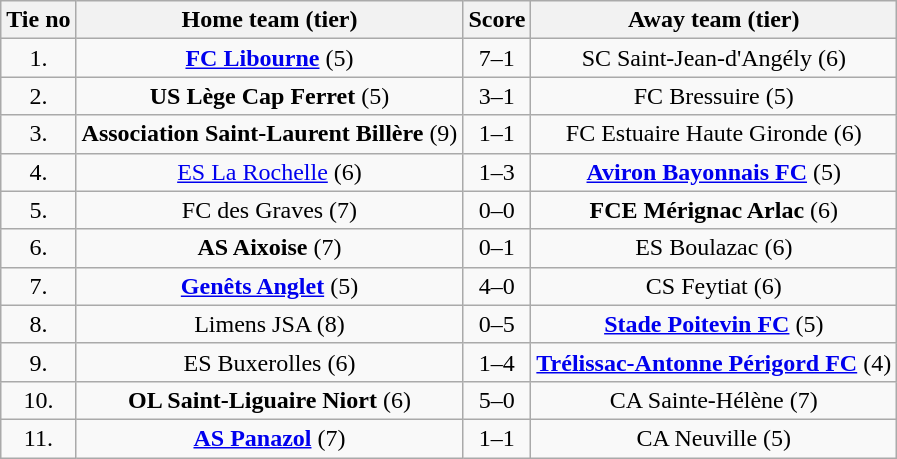<table class="wikitable" style="text-align: center">
<tr>
<th>Tie no</th>
<th>Home team (tier)</th>
<th>Score</th>
<th>Away team (tier)</th>
</tr>
<tr>
<td>1.</td>
<td><strong><a href='#'>FC Libourne</a></strong> (5)</td>
<td>7–1</td>
<td>SC Saint-Jean-d'Angély (6)</td>
</tr>
<tr>
<td>2.</td>
<td><strong>US Lège Cap Ferret</strong> (5)</td>
<td>3–1</td>
<td>FC Bressuire (5)</td>
</tr>
<tr>
<td>3.</td>
<td><strong>Association Saint-Laurent Billère</strong> (9)</td>
<td>1–1 </td>
<td>FC Estuaire Haute Gironde (6)</td>
</tr>
<tr>
<td>4.</td>
<td><a href='#'>ES La Rochelle</a> (6)</td>
<td>1–3</td>
<td><strong><a href='#'>Aviron Bayonnais FC</a></strong> (5)</td>
</tr>
<tr>
<td>5.</td>
<td>FC des Graves (7)</td>
<td>0–0 </td>
<td><strong>FCE Mérignac Arlac</strong> (6)</td>
</tr>
<tr>
<td>6.</td>
<td><strong>AS Aixoise</strong> (7)</td>
<td>0–1</td>
<td>ES Boulazac (6)</td>
</tr>
<tr>
<td>7.</td>
<td><strong><a href='#'>Genêts Anglet</a></strong> (5)</td>
<td>4–0</td>
<td>CS Feytiat (6)</td>
</tr>
<tr>
<td>8.</td>
<td>Limens JSA (8)</td>
<td>0–5</td>
<td><strong><a href='#'>Stade Poitevin FC</a></strong> (5)</td>
</tr>
<tr>
<td>9.</td>
<td>ES Buxerolles (6)</td>
<td>1–4</td>
<td><strong><a href='#'>Trélissac-Antonne Périgord FC</a></strong> (4)</td>
</tr>
<tr>
<td>10.</td>
<td><strong>OL Saint-Liguaire Niort</strong> (6)</td>
<td>5–0</td>
<td>CA Sainte-Hélène (7)</td>
</tr>
<tr>
<td>11.</td>
<td><strong><a href='#'>AS Panazol</a></strong> (7)</td>
<td>1–1 </td>
<td>CA Neuville (5)</td>
</tr>
</table>
